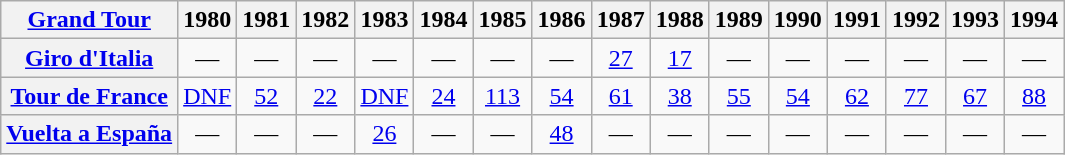<table class="wikitable plainrowheaders">
<tr>
<th scope="col"><a href='#'>Grand Tour</a></th>
<th scope="col">1980</th>
<th scope="col">1981</th>
<th scope="col">1982</th>
<th scope="col">1983</th>
<th scope="col">1984</th>
<th scope="col">1985</th>
<th scope="col">1986</th>
<th scope="col">1987</th>
<th scope="col">1988</th>
<th scope="col">1989</th>
<th scope="col">1990</th>
<th scope="col">1991</th>
<th scope="col">1992</th>
<th scope="col">1993</th>
<th scope="col">1994</th>
</tr>
<tr style="text-align:center;">
<th scope="row"> <a href='#'>Giro d'Italia</a></th>
<td>—</td>
<td>—</td>
<td>—</td>
<td>—</td>
<td>—</td>
<td>—</td>
<td>—</td>
<td style="text-align:center;"><a href='#'>27</a></td>
<td style="text-align:center;"><a href='#'>17</a></td>
<td>—</td>
<td>—</td>
<td>—</td>
<td>—</td>
<td>—</td>
<td>—</td>
</tr>
<tr style="text-align:center;">
<th scope="row"> <a href='#'>Tour de France</a></th>
<td style="text-align:center;"><a href='#'>DNF</a></td>
<td style="text-align:center;"><a href='#'>52</a></td>
<td style="text-align:center;"><a href='#'>22</a></td>
<td style="text-align:center;"><a href='#'>DNF</a></td>
<td style="text-align:center;"><a href='#'>24</a></td>
<td style="text-align:center;"><a href='#'>113</a></td>
<td style="text-align:center;"><a href='#'>54</a></td>
<td style="text-align:center;"><a href='#'>61</a></td>
<td style="text-align:center;"><a href='#'>38</a></td>
<td style="text-align:center;"><a href='#'>55</a></td>
<td style="text-align:center;"><a href='#'>54</a></td>
<td style="text-align:center;"><a href='#'>62</a></td>
<td style="text-align:center;"><a href='#'>77</a></td>
<td style="text-align:center;"><a href='#'>67</a></td>
<td style="text-align:center;"><a href='#'>88</a></td>
</tr>
<tr style="text-align:center;">
<th scope="row"> <a href='#'>Vuelta a España</a></th>
<td>—</td>
<td>—</td>
<td>—</td>
<td style="text-align:center;"><a href='#'>26</a></td>
<td>—</td>
<td>—</td>
<td style="text-align:center;"><a href='#'>48</a></td>
<td>—</td>
<td>—</td>
<td>—</td>
<td>—</td>
<td>—</td>
<td>—</td>
<td>—</td>
<td>—</td>
</tr>
</table>
